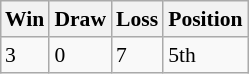<table class="wikitable" style="font-size:90%; float:right; margin-left:1em;">
<tr>
<th>Win</th>
<th>Draw</th>
<th>Loss</th>
<th>Position</th>
</tr>
<tr>
<td>3</td>
<td>0</td>
<td>7</td>
<td>5th</td>
</tr>
</table>
